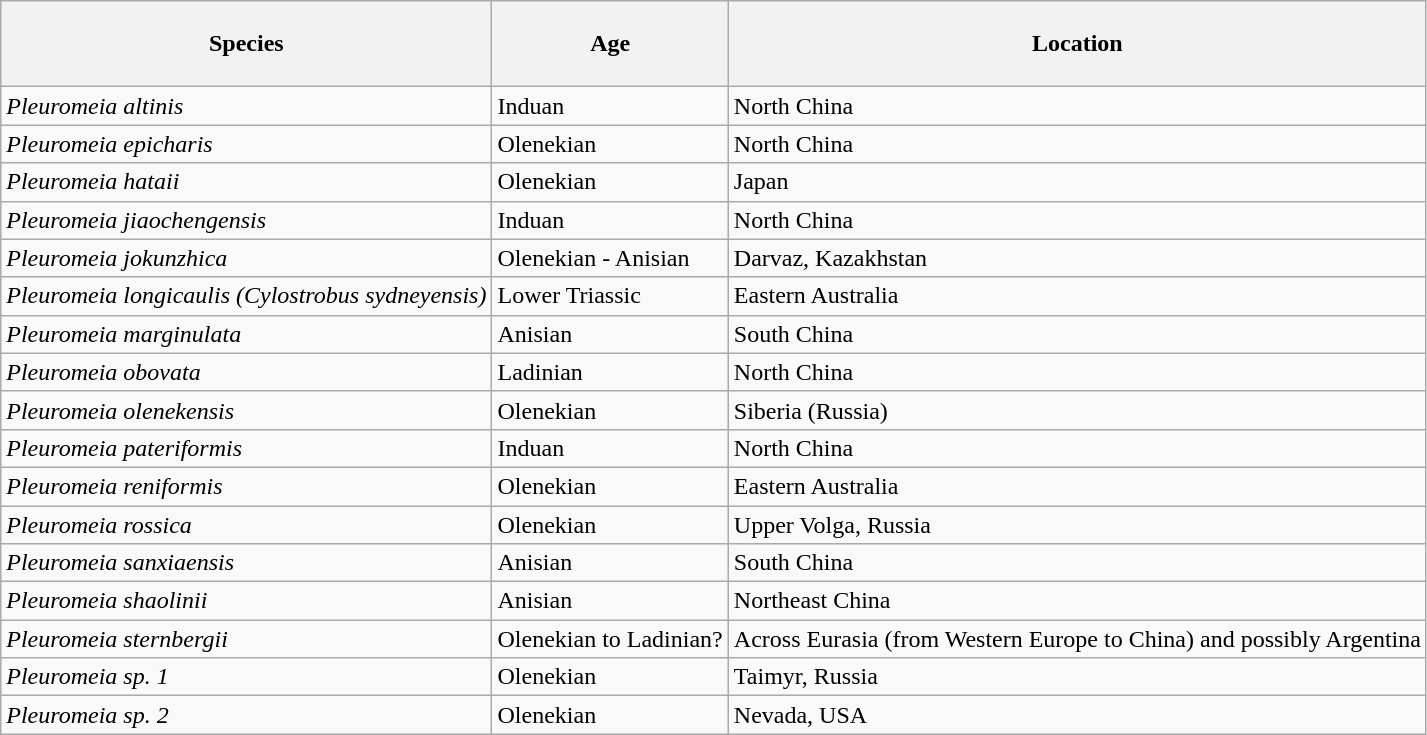<table class="wikitable">
<tr>
<th>Species</th>
<th>Age</th>
<th><blockquote>Location</blockquote></th>
</tr>
<tr>
<td><em>Pleuromeia altinis</em></td>
<td>Induan</td>
<td>North China</td>
</tr>
<tr>
<td><em>Pleuromeia epicharis</em></td>
<td>Olenekian</td>
<td>North China</td>
</tr>
<tr>
<td><em>Pleuromeia hataii</em></td>
<td>Olenekian</td>
<td>Japan</td>
</tr>
<tr>
<td><em>Pleuromeia jiaochengensis</em></td>
<td>Induan</td>
<td>North China</td>
</tr>
<tr>
<td><em>Pleuromeia jokunzhica</em></td>
<td>Olenekian - Anisian</td>
<td>Darvaz, Kazakhstan</td>
</tr>
<tr>
<td><em>Pleuromeia longicaulis (Cylostrobus sydneyensis)</em></td>
<td>Lower Triassic</td>
<td>Eastern Australia</td>
</tr>
<tr>
<td><em>Pleuromeia marginulata</em></td>
<td>Anisian</td>
<td>South China</td>
</tr>
<tr>
<td><em>Pleuromeia obovata</em></td>
<td>Ladinian</td>
<td>North China</td>
</tr>
<tr>
<td><em>Pleuromeia olenekensis</em></td>
<td>Olenekian</td>
<td>Siberia (Russia)</td>
</tr>
<tr>
<td><em>Pleuromeia pateriformis</em></td>
<td>Induan</td>
<td>North China</td>
</tr>
<tr>
<td><em>Pleuromeia reniformis</em></td>
<td>Olenekian</td>
<td>Eastern Australia</td>
</tr>
<tr>
<td><em>Pleuromeia rossica</em></td>
<td>Olenekian</td>
<td>Upper Volga, Russia</td>
</tr>
<tr>
<td><em>Pleuromeia sanxiaensis</em></td>
<td>Anisian</td>
<td>South China</td>
</tr>
<tr>
<td><em>Pleuromeia shaolinii</em></td>
<td>Anisian</td>
<td>Northeast China</td>
</tr>
<tr>
<td><em>Pleuromeia sternbergii</em></td>
<td>Olenekian to Ladinian?</td>
<td>Across Eurasia (from Western Europe to China) and possibly Argentina</td>
</tr>
<tr>
<td><em>Pleuromeia sp. 1</em></td>
<td>Olenekian</td>
<td>Taimyr, Russia</td>
</tr>
<tr>
<td><em>Pleuromeia sp. 2</em></td>
<td>Olenekian</td>
<td>Nevada, USA</td>
</tr>
</table>
